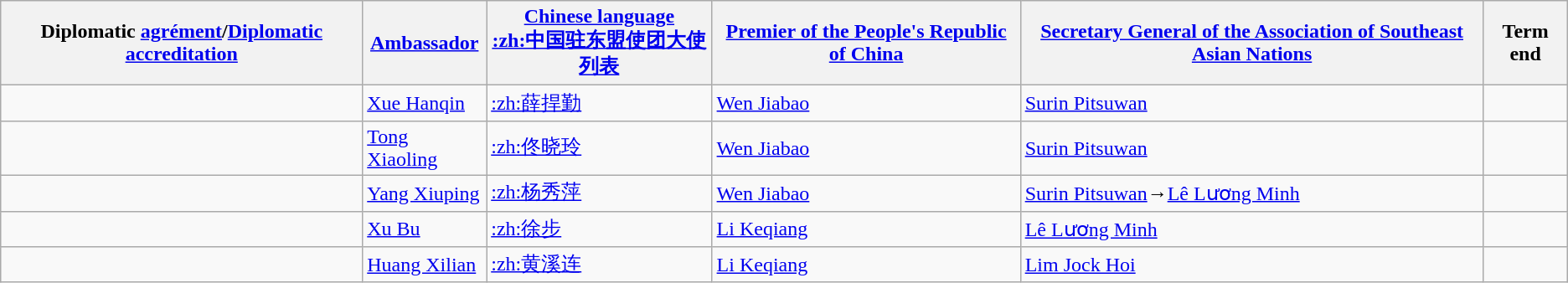<table class="wikitable sortable">
<tr>
<th>Diplomatic <a href='#'>agrément</a>/<a href='#'>Diplomatic accreditation</a></th>
<th><a href='#'>Ambassador</a></th>
<th><a href='#'>Chinese language</a><br><a href='#'>:zh:中国驻东盟使团大使列表</a></th>
<th><a href='#'>Premier of the People's Republic of China</a></th>
<th><a href='#'>Secretary General of the Association of Southeast Asian Nations</a></th>
<th>Term end</th>
</tr>
<tr>
<td></td>
<td><a href='#'>Xue Hanqin</a></td>
<td><a href='#'>:zh:薛捍勤</a></td>
<td><a href='#'>Wen Jiabao</a></td>
<td><a href='#'>Surin Pitsuwan</a></td>
<td></td>
</tr>
<tr>
<td></td>
<td><a href='#'>Tong Xiaoling</a></td>
<td><a href='#'>:zh:佟晓玲</a></td>
<td><a href='#'>Wen Jiabao</a></td>
<td><a href='#'>Surin Pitsuwan</a></td>
<td></td>
</tr>
<tr>
<td></td>
<td><a href='#'>Yang Xiuping</a></td>
<td><a href='#'>:zh:杨秀萍</a></td>
<td><a href='#'>Wen Jiabao</a></td>
<td><a href='#'>Surin Pitsuwan</a>→<a href='#'>Lê Lương Minh</a></td>
<td></td>
</tr>
<tr>
<td></td>
<td><a href='#'>Xu Bu</a></td>
<td><a href='#'>:zh:徐步</a></td>
<td><a href='#'>Li Keqiang</a></td>
<td><a href='#'>Lê Lương Minh</a></td>
<td></td>
</tr>
<tr>
<td></td>
<td><a href='#'>Huang Xilian</a></td>
<td><a href='#'>:zh:黄溪连</a></td>
<td><a href='#'>Li Keqiang</a></td>
<td><a href='#'>Lim Jock Hoi</a></td>
<td></td>
</tr>
</table>
